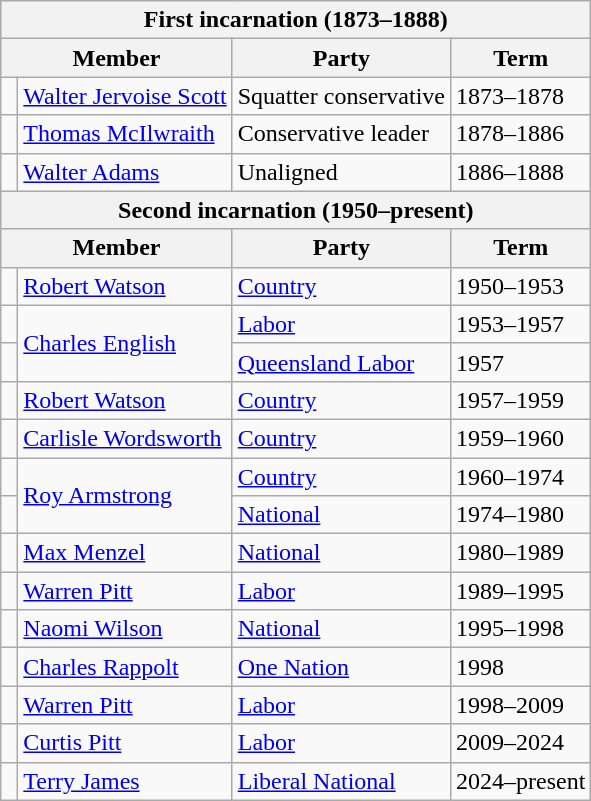<table class="wikitable">
<tr>
<th colspan="4">First incarnation (1873–1888)</th>
</tr>
<tr>
<th colspan="2">Member</th>
<th>Party</th>
<th>Term</th>
</tr>
<tr>
<td> </td>
<td><a href='#'>Walter Jervoise Scott</a></td>
<td>Squatter conservative</td>
<td>1873–1878</td>
</tr>
<tr>
<td> </td>
<td><a href='#'>Thomas McIlwraith</a></td>
<td>Conservative leader</td>
<td>1878–1886</td>
</tr>
<tr>
<td> </td>
<td><a href='#'>Walter Adams</a></td>
<td>Unaligned</td>
<td>1886–1888</td>
</tr>
<tr>
<th colspan="4">Second incarnation (1950–present)</th>
</tr>
<tr>
<th colspan="2">Member</th>
<th>Party</th>
<th>Term</th>
</tr>
<tr>
<td> </td>
<td><a href='#'>Robert Watson</a></td>
<td><a href='#'>Country</a></td>
<td>1950–1953</td>
</tr>
<tr>
<td> </td>
<td rowspan="2"><a href='#'>Charles English</a></td>
<td><a href='#'>Labor</a></td>
<td>1953–1957</td>
</tr>
<tr>
<td> </td>
<td><a href='#'>Queensland Labor</a></td>
<td>1957</td>
</tr>
<tr>
<td> </td>
<td><a href='#'>Robert Watson</a></td>
<td><a href='#'>Country</a></td>
<td>1957–1959</td>
</tr>
<tr>
<td> </td>
<td><a href='#'>Carlisle Wordsworth</a></td>
<td><a href='#'>Country</a></td>
<td>1959–1960</td>
</tr>
<tr>
<td> </td>
<td rowspan="2"><a href='#'>Roy Armstrong</a></td>
<td><a href='#'>Country</a></td>
<td>1960–1974</td>
</tr>
<tr>
<td> </td>
<td><a href='#'>National</a></td>
<td>1974–1980</td>
</tr>
<tr>
<td> </td>
<td><a href='#'>Max Menzel</a></td>
<td><a href='#'>National</a></td>
<td>1980–1989</td>
</tr>
<tr>
<td> </td>
<td><a href='#'>Warren Pitt</a></td>
<td><a href='#'>Labor</a></td>
<td>1989–1995</td>
</tr>
<tr>
<td> </td>
<td><a href='#'>Naomi Wilson</a></td>
<td><a href='#'>National</a></td>
<td>1995–1998</td>
</tr>
<tr>
<td> </td>
<td><a href='#'>Charles Rappolt</a></td>
<td><a href='#'>One Nation</a></td>
<td>1998</td>
</tr>
<tr>
<td> </td>
<td><a href='#'>Warren Pitt</a></td>
<td><a href='#'>Labor</a></td>
<td>1998–2009</td>
</tr>
<tr>
<td> </td>
<td><a href='#'>Curtis Pitt</a></td>
<td><a href='#'>Labor</a></td>
<td>2009–2024</td>
</tr>
<tr>
<td> </td>
<td><a href='#'>Terry James</a></td>
<td><a href='#'>Liberal National</a></td>
<td>2024–present</td>
</tr>
</table>
